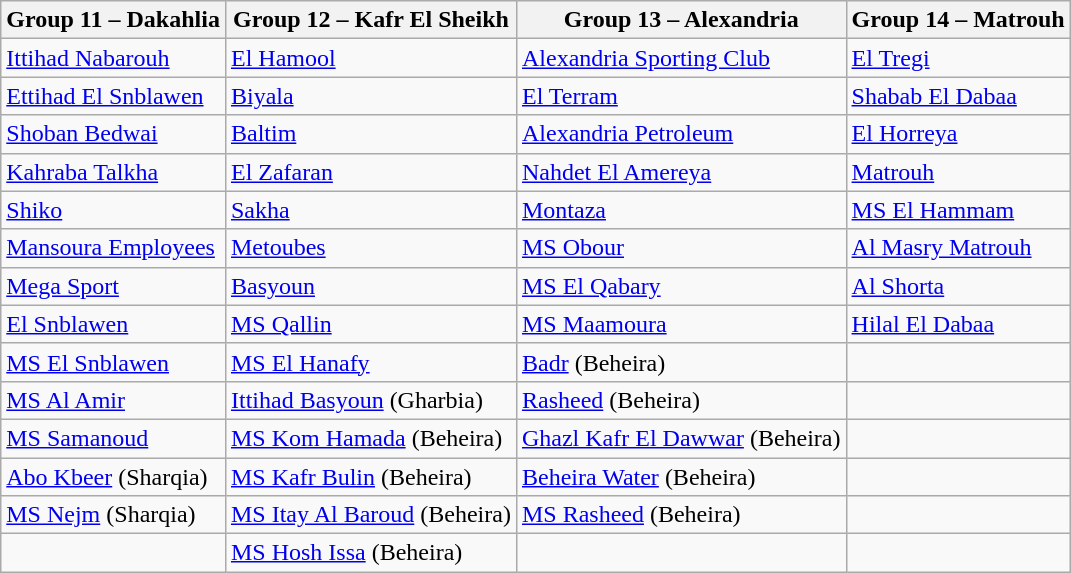<table class="wikitable">
<tr>
<th>Group 11 – Dakahlia</th>
<th>Group 12 – Kafr El Sheikh</th>
<th>Group 13 – Alexandria</th>
<th>Group 14 – Matrouh</th>
</tr>
<tr>
<td><a href='#'>Ittihad Nabarouh</a></td>
<td><a href='#'>El Hamool</a></td>
<td><a href='#'>Alexandria Sporting Club</a></td>
<td><a href='#'>El Tregi</a></td>
</tr>
<tr>
<td><a href='#'>Ettihad El Snblawen</a></td>
<td><a href='#'>Biyala</a></td>
<td><a href='#'>El Terram</a></td>
<td><a href='#'>Shabab El Dabaa</a></td>
</tr>
<tr>
<td><a href='#'>Shoban Bedwai</a></td>
<td><a href='#'>Baltim</a></td>
<td><a href='#'>Alexandria Petroleum</a></td>
<td><a href='#'>El Horreya</a></td>
</tr>
<tr>
<td><a href='#'>Kahraba Talkha</a></td>
<td><a href='#'>El Zafaran</a></td>
<td><a href='#'>Nahdet El Amereya</a></td>
<td><a href='#'>Matrouh</a></td>
</tr>
<tr>
<td><a href='#'>Shiko</a></td>
<td><a href='#'>Sakha</a></td>
<td><a href='#'>Montaza</a></td>
<td><a href='#'>MS El Hammam</a></td>
</tr>
<tr>
<td><a href='#'>Mansoura Employees</a></td>
<td><a href='#'>Metoubes</a></td>
<td><a href='#'>MS Obour</a></td>
<td><a href='#'>Al Masry Matrouh</a></td>
</tr>
<tr>
<td><a href='#'>Mega Sport</a></td>
<td><a href='#'>Basyoun</a></td>
<td><a href='#'>MS El Qabary</a></td>
<td><a href='#'>Al Shorta</a></td>
</tr>
<tr>
<td><a href='#'>El Snblawen</a></td>
<td><a href='#'>MS Qallin</a></td>
<td><a href='#'>MS Maamoura</a></td>
<td><a href='#'>Hilal El Dabaa</a></td>
</tr>
<tr>
<td><a href='#'>MS El Snblawen</a></td>
<td><a href='#'>MS El Hanafy</a></td>
<td><a href='#'>Badr</a> (Beheira)</td>
<td></td>
</tr>
<tr>
<td><a href='#'>MS Al Amir</a></td>
<td><a href='#'>Ittihad Basyoun</a> (Gharbia)</td>
<td><a href='#'>Rasheed</a> (Beheira)</td>
<td></td>
</tr>
<tr>
<td><a href='#'>MS Samanoud</a></td>
<td><a href='#'>MS Kom Hamada</a> (Beheira)</td>
<td><a href='#'>Ghazl Kafr El Dawwar</a> (Beheira)</td>
<td></td>
</tr>
<tr>
<td><a href='#'>Abo Kbeer</a> (Sharqia)</td>
<td><a href='#'>MS Kafr Bulin</a> (Beheira)</td>
<td><a href='#'>Beheira Water</a> (Beheira)</td>
<td></td>
</tr>
<tr>
<td><a href='#'>MS Nejm</a> (Sharqia)</td>
<td><a href='#'>MS Itay Al Baroud</a> (Beheira)</td>
<td><a href='#'>MS Rasheed</a> (Beheira)</td>
<td></td>
</tr>
<tr>
<td></td>
<td><a href='#'>MS Hosh Issa</a> (Beheira)</td>
<td></td>
<td></td>
</tr>
</table>
